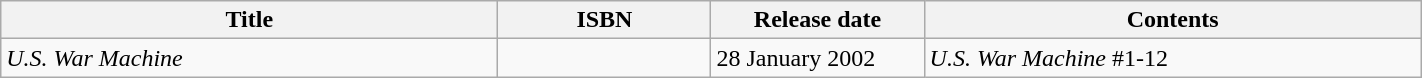<table class="wikitable" width="75%">
<tr>
<th width=35%>Title</th>
<th width=15%>ISBN</th>
<th width=15%>Release date</th>
<th width=35%>Contents</th>
</tr>
<tr>
<td><em>U.S. War Machine</em></td>
<td></td>
<td>28 January 2002</td>
<td><em>U.S. War Machine</em> #1-12</td>
</tr>
</table>
